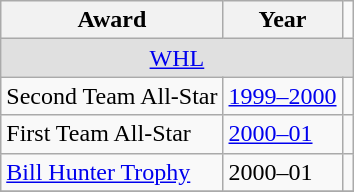<table class="wikitable">
<tr>
<th>Award</th>
<th>Year</th>
</tr>
<tr ALIGN="center" bgcolor="#e0e0e0">
<td colspan="3"><a href='#'>WHL</a></td>
</tr>
<tr>
<td>Second Team All-Star</td>
<td><a href='#'>1999–2000</a></td>
<td></td>
</tr>
<tr>
<td>First Team All-Star</td>
<td><a href='#'>2000–01</a></td>
<td></td>
</tr>
<tr>
<td><a href='#'>Bill Hunter Trophy</a></td>
<td>2000–01</td>
<td></td>
</tr>
<tr>
</tr>
</table>
